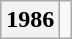<table class=wikitable>
<tr>
<th>1986</th>
<td></td>
</tr>
</table>
